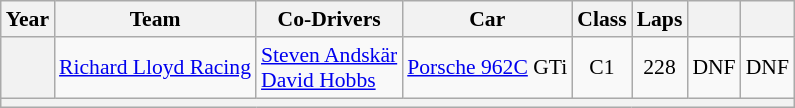<table class="wikitable" style="text-align:center; font-size:90%">
<tr>
<th>Year</th>
<th>Team</th>
<th>Co-Drivers</th>
<th>Car</th>
<th>Class</th>
<th>Laps</th>
<th></th>
<th></th>
</tr>
<tr>
<th></th>
<td align="left" nowrap> <a href='#'>Richard Lloyd Racing</a></td>
<td align="left" nowrap> <a href='#'>Steven Andskär</a><br> <a href='#'>David Hobbs</a></td>
<td align="left" nowrap><a href='#'>Porsche 962C</a> GTi</td>
<td>C1</td>
<td>228</td>
<td>DNF</td>
<td>DNF</td>
</tr>
<tr>
<th colspan="8"></th>
</tr>
</table>
